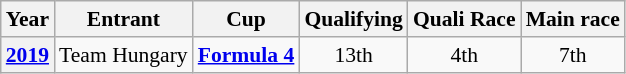<table class="wikitable" style="text-align:center; font-size:90%">
<tr>
<th>Year</th>
<th>Entrant</th>
<th>Cup</th>
<th>Qualifying</th>
<th>Quali Race</th>
<th>Main race</th>
</tr>
<tr>
<th><a href='#'>2019</a></th>
<td> Team Hungary</td>
<td><a href='#'><strong><span>Formula 4</span></strong></a></td>
<td>13th</td>
<td>4th</td>
<td>7th</td>
</tr>
</table>
